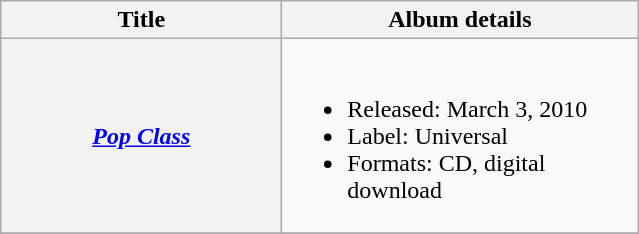<table class="wikitable plainrowheaders" style="text-align:center;" border="1">
<tr>
<th scope="col" width="180">Title</th>
<th scope="col" width="230">Album details</th>
</tr>
<tr>
<th scope="row"><em><a href='#'>Pop Class</a></em></th>
<td align="left"><br><ul><li>Released: March 3, 2010</li><li>Label: Universal</li><li>Formats: CD, digital download</li></ul></td>
</tr>
<tr>
</tr>
</table>
